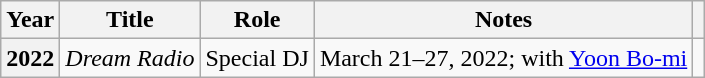<table class="wikitable plainrowheaders sortable">
<tr>
<th scope="col">Year</th>
<th scope="col">Title</th>
<th scope="col">Role</th>
<th scope="col">Notes</th>
<th scope="col" class="unsortable"></th>
</tr>
<tr>
<th scope="row">2022</th>
<td><em>Dream Radio</em></td>
<td>Special DJ</td>
<td>March 21–27, 2022; with <a href='#'>Yoon Bo-mi</a></td>
<td style="text-align:center"></td>
</tr>
</table>
